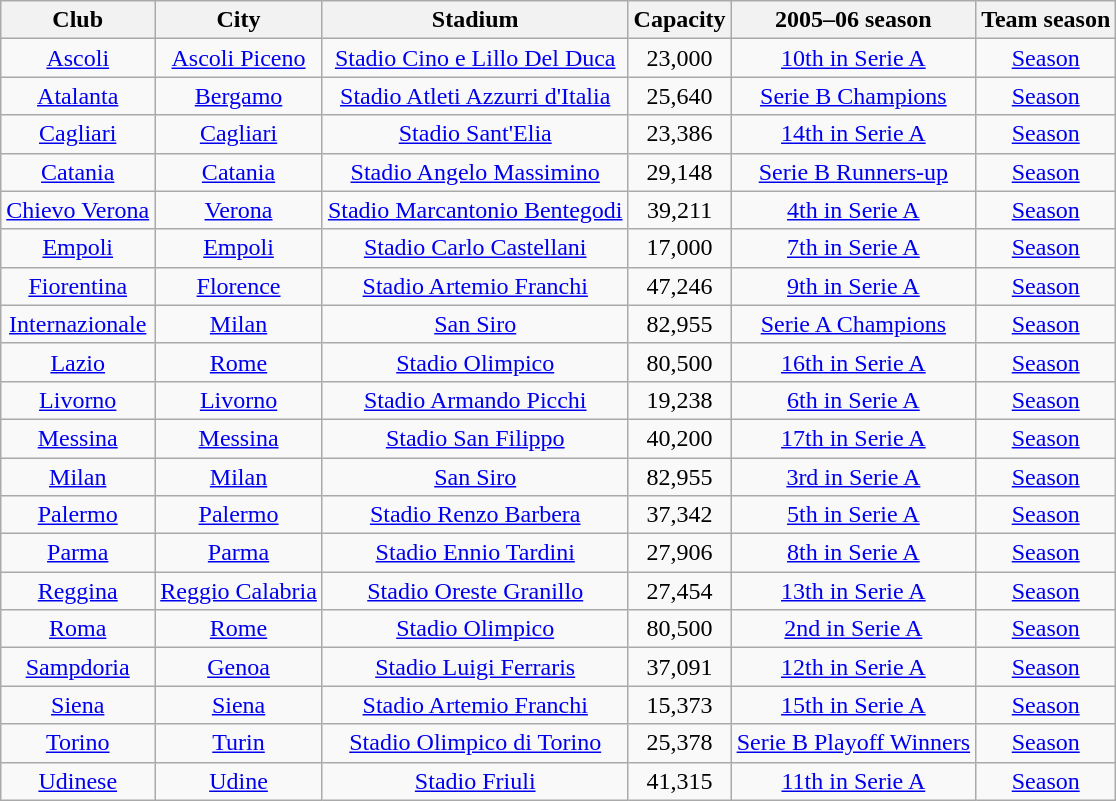<table class="wikitable" style="text-align: center;">
<tr>
<th>Club</th>
<th>City</th>
<th>Stadium</th>
<th>Capacity</th>
<th>2005–06 season</th>
<th>Team season</th>
</tr>
<tr>
<td><a href='#'>Ascoli</a></td>
<td><a href='#'>Ascoli Piceno</a></td>
<td><a href='#'>Stadio Cino e Lillo Del Duca</a></td>
<td>23,000</td>
<td><a href='#'>10th in Serie A</a></td>
<td><a href='#'>Season</a></td>
</tr>
<tr>
<td><a href='#'>Atalanta</a></td>
<td><a href='#'>Bergamo</a></td>
<td><a href='#'>Stadio Atleti Azzurri d'Italia</a></td>
<td>25,640</td>
<td><a href='#'>Serie B Champions</a></td>
<td><a href='#'>Season</a></td>
</tr>
<tr>
<td><a href='#'>Cagliari</a></td>
<td><a href='#'>Cagliari</a></td>
<td><a href='#'>Stadio Sant'Elia</a></td>
<td>23,386</td>
<td><a href='#'>14th in Serie A</a></td>
<td><a href='#'>Season</a></td>
</tr>
<tr>
<td><a href='#'>Catania</a></td>
<td><a href='#'>Catania</a></td>
<td><a href='#'>Stadio Angelo Massimino</a></td>
<td>29,148</td>
<td><a href='#'>Serie B Runners-up</a></td>
<td><a href='#'>Season</a></td>
</tr>
<tr>
<td><a href='#'>Chievo Verona</a></td>
<td><a href='#'>Verona</a></td>
<td><a href='#'>Stadio Marcantonio Bentegodi</a></td>
<td>39,211</td>
<td><a href='#'>4th in Serie A</a></td>
<td><a href='#'>Season</a></td>
</tr>
<tr>
<td><a href='#'>Empoli</a></td>
<td><a href='#'>Empoli</a></td>
<td><a href='#'>Stadio Carlo Castellani</a></td>
<td>17,000</td>
<td><a href='#'>7th in Serie A</a></td>
<td><a href='#'>Season</a></td>
</tr>
<tr>
<td><a href='#'>Fiorentina</a></td>
<td><a href='#'>Florence</a></td>
<td><a href='#'>Stadio Artemio Franchi</a></td>
<td>47,246</td>
<td><a href='#'>9th in Serie A</a></td>
<td><a href='#'>Season</a></td>
</tr>
<tr>
<td><a href='#'>Internazionale</a></td>
<td><a href='#'>Milan</a></td>
<td><a href='#'>San Siro</a></td>
<td>82,955</td>
<td><a href='#'>Serie A Champions</a></td>
<td><a href='#'>Season</a></td>
</tr>
<tr>
<td><a href='#'>Lazio</a></td>
<td><a href='#'>Rome</a></td>
<td><a href='#'>Stadio Olimpico</a></td>
<td>80,500</td>
<td><a href='#'>16th in Serie A</a></td>
<td><a href='#'>Season</a></td>
</tr>
<tr>
<td><a href='#'>Livorno</a></td>
<td><a href='#'>Livorno</a></td>
<td><a href='#'>Stadio Armando Picchi</a></td>
<td>19,238</td>
<td><a href='#'>6th in Serie A</a></td>
<td><a href='#'>Season</a></td>
</tr>
<tr>
<td><a href='#'>Messina</a></td>
<td><a href='#'>Messina</a></td>
<td><a href='#'>Stadio San Filippo</a></td>
<td>40,200</td>
<td><a href='#'>17th in Serie A</a></td>
<td><a href='#'>Season</a></td>
</tr>
<tr>
<td><a href='#'>Milan</a></td>
<td><a href='#'>Milan</a></td>
<td><a href='#'>San Siro</a></td>
<td>82,955</td>
<td><a href='#'>3rd in Serie A</a></td>
<td><a href='#'>Season</a></td>
</tr>
<tr>
<td><a href='#'>Palermo</a></td>
<td><a href='#'>Palermo</a></td>
<td><a href='#'>Stadio Renzo Barbera</a></td>
<td>37,342</td>
<td><a href='#'>5th in Serie A</a></td>
<td><a href='#'>Season</a></td>
</tr>
<tr>
<td><a href='#'>Parma</a></td>
<td><a href='#'>Parma</a></td>
<td><a href='#'>Stadio Ennio Tardini</a></td>
<td>27,906</td>
<td><a href='#'>8th in Serie A</a></td>
<td><a href='#'>Season</a></td>
</tr>
<tr>
<td><a href='#'>Reggina</a></td>
<td><a href='#'>Reggio Calabria</a></td>
<td><a href='#'>Stadio Oreste Granillo</a></td>
<td>27,454</td>
<td><a href='#'>13th in Serie A</a></td>
<td><a href='#'>Season</a></td>
</tr>
<tr>
<td><a href='#'>Roma</a></td>
<td><a href='#'>Rome</a></td>
<td><a href='#'>Stadio Olimpico</a></td>
<td>80,500</td>
<td><a href='#'>2nd in Serie A</a></td>
<td><a href='#'>Season</a></td>
</tr>
<tr>
<td><a href='#'>Sampdoria</a></td>
<td><a href='#'>Genoa</a></td>
<td><a href='#'>Stadio Luigi Ferraris</a></td>
<td>37,091</td>
<td><a href='#'>12th in Serie A</a></td>
<td><a href='#'>Season</a></td>
</tr>
<tr>
<td><a href='#'>Siena</a></td>
<td><a href='#'>Siena</a></td>
<td><a href='#'>Stadio Artemio Franchi</a></td>
<td>15,373</td>
<td><a href='#'>15th in Serie A</a></td>
<td><a href='#'>Season</a></td>
</tr>
<tr>
<td><a href='#'>Torino</a></td>
<td><a href='#'>Turin</a></td>
<td><a href='#'>Stadio Olimpico di Torino</a></td>
<td>25,378</td>
<td><a href='#'>Serie B Playoff Winners</a></td>
<td><a href='#'>Season</a></td>
</tr>
<tr>
<td><a href='#'>Udinese</a></td>
<td><a href='#'>Udine</a></td>
<td><a href='#'>Stadio Friuli</a></td>
<td>41,315</td>
<td><a href='#'>11th in Serie A</a></td>
<td><a href='#'>Season</a></td>
</tr>
</table>
